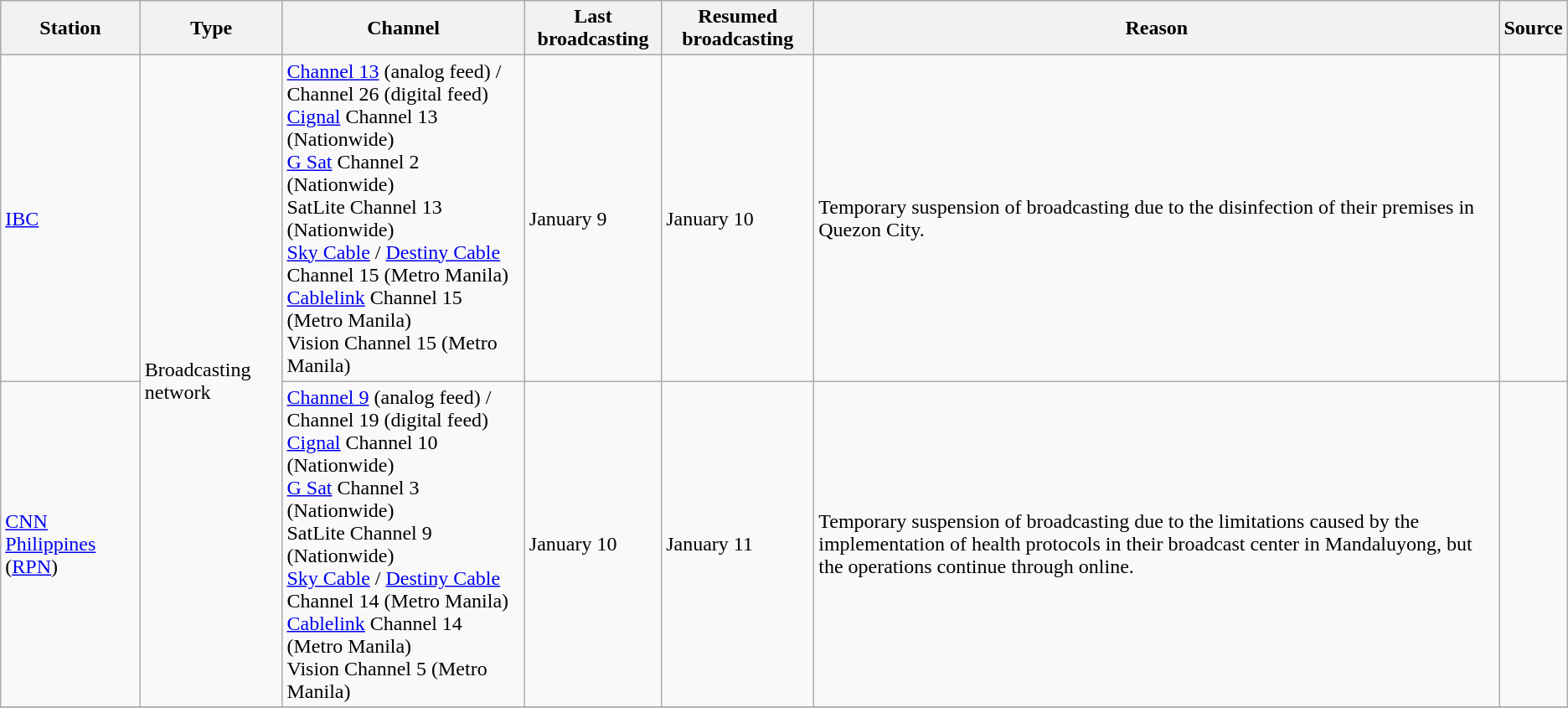<table class="wikitable">
<tr>
<th>Station</th>
<th>Type</th>
<th>Channel</th>
<th>Last broadcasting</th>
<th>Resumed broadcasting</th>
<th>Reason</th>
<th>Source</th>
</tr>
<tr>
<td><a href='#'>IBC</a></td>
<td rowspan="2">Broadcasting network</td>
<td><a href='#'>Channel 13</a> (analog feed) / Channel 26 (digital feed)<br><a href='#'>Cignal</a> Channel 13 (Nationwide)<br><a href='#'>G Sat</a> Channel 2 (Nationwide)<br>SatLite Channel 13 (Nationwide)<br><a href='#'>Sky Cable</a> / <a href='#'>Destiny Cable</a> Channel 15 (Metro Manila)<br><a href='#'>Cablelink</a> Channel 15 (Metro Manila)<br>Vision Channel 15 (Metro Manila)</td>
<td>January 9</td>
<td>January 10</td>
<td>Temporary suspension of broadcasting due to the disinfection of their premises in Quezon City.</td>
<td></td>
</tr>
<tr>
<td><a href='#'>CNN Philippines</a> (<a href='#'>RPN</a>)</td>
<td><a href='#'>Channel 9</a> (analog feed) / Channel 19 (digital feed)<br><a href='#'>Cignal</a> Channel 10 (Nationwide)<br><a href='#'>G Sat</a> Channel 3 (Nationwide)<br>SatLite Channel 9 (Nationwide)<br><a href='#'>Sky Cable</a> / <a href='#'>Destiny Cable</a> Channel 14 (Metro Manila)<br><a href='#'>Cablelink</a> Channel 14 (Metro Manila)<br>Vision Channel 5 (Metro Manila)</td>
<td>January 10</td>
<td>January 11</td>
<td>Temporary suspension of broadcasting due to the limitations caused by the implementation of health protocols in their broadcast center in Mandaluyong, but the operations continue through online.</td>
<td></td>
</tr>
<tr>
</tr>
</table>
